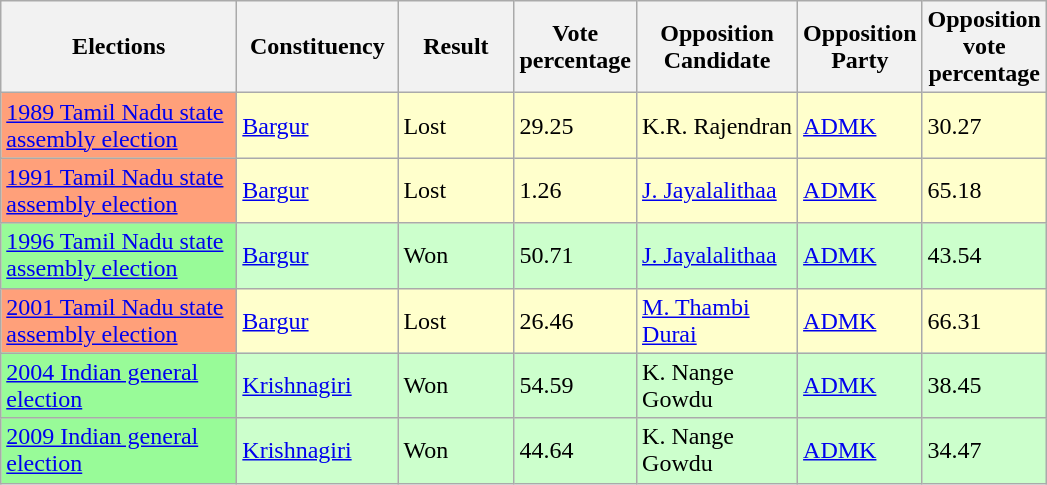<table class="sortable wikitable">
<tr>
<th width=150>Elections</th>
<th width=100>Constituency</th>
<th width=70>Result</th>
<th width=70>Vote percentage</th>
<th width=100>Opposition Candidate</th>
<th width=70>Opposition Party</th>
<th width=70>Opposition vote percentage</th>
</tr>
<tr style="background:#ffc;">
<td bgcolor=FFA07A><a href='#'>1989 Tamil Nadu state assembly election</a></td>
<td><a href='#'>Bargur</a></td>
<td>Lost</td>
<td>29.25</td>
<td>K.R. Rajendran</td>
<td><a href='#'>ADMK</a></td>
<td>30.27</td>
</tr>
<tr style="background:#ffc;">
<td bgcolor=FFA07A><a href='#'>1991 Tamil Nadu state assembly election</a></td>
<td><a href='#'>Bargur</a></td>
<td>Lost</td>
<td>1.26</td>
<td><a href='#'>J. Jayalalithaa</a></td>
<td><a href='#'>ADMK</a></td>
<td>65.18</td>
</tr>
<tr style="background:#cfc;">
<td bgcolor=98FB98><a href='#'>1996 Tamil Nadu state assembly election</a></td>
<td><a href='#'>Bargur</a></td>
<td>Won</td>
<td>50.71</td>
<td><a href='#'>J. Jayalalithaa</a></td>
<td><a href='#'>ADMK</a></td>
<td>43.54</td>
</tr>
<tr style="background:#ffc;">
<td bgcolor=FFA07A><a href='#'>2001 Tamil Nadu state assembly election</a></td>
<td><a href='#'>Bargur</a></td>
<td>Lost</td>
<td>26.46</td>
<td><a href='#'>M. Thambi Durai</a></td>
<td><a href='#'>ADMK</a></td>
<td>66.31</td>
</tr>
<tr style="background:#cfc;">
<td bgcolor=98FB98><a href='#'>2004 Indian general election</a></td>
<td><a href='#'>Krishnagiri</a></td>
<td>Won</td>
<td>54.59</td>
<td>K. Nange Gowdu</td>
<td><a href='#'>ADMK</a></td>
<td>38.45</td>
</tr>
<tr style="background:#cfc;">
<td bgcolor=98FB98><a href='#'>2009 Indian general election</a></td>
<td><a href='#'>Krishnagiri</a></td>
<td>Won</td>
<td>44.64</td>
<td>K. Nange Gowdu</td>
<td><a href='#'>ADMK</a></td>
<td>34.47</td>
</tr>
</table>
